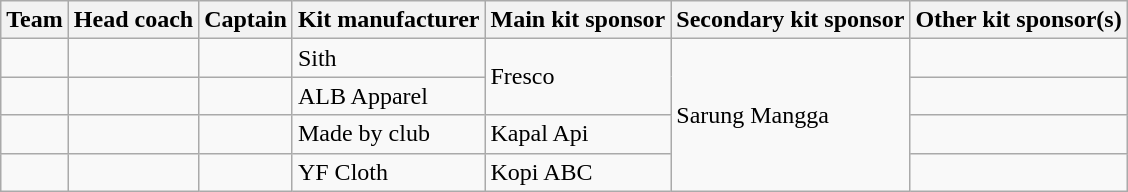<table class="wikitable">
<tr>
<th>Team</th>
<th>Head coach</th>
<th>Captain</th>
<th class="nowrap">Kit manufacturer</th>
<th>Main kit sponsor</th>
<th>Secondary kit sponsor</th>
<th>Other kit sponsor(s)</th>
</tr>
<tr>
<td></td>
<td></td>
<td></td>
<td> Sith</td>
<td rowspan=2>Fresco</td>
<td rowspan=4>Sarung Mangga</td>
<td></td>
</tr>
<tr>
<td></td>
<td></td>
<td></td>
<td> ALB Apparel</td>
<td></td>
</tr>
<tr>
<td></td>
<td></td>
<td></td>
<td> Made by club</td>
<td>Kapal Api</td>
<td></td>
</tr>
<tr>
<td></td>
<td></td>
<td></td>
<td> YF Cloth</td>
<td>Kopi ABC</td>
<td></td>
</tr>
</table>
